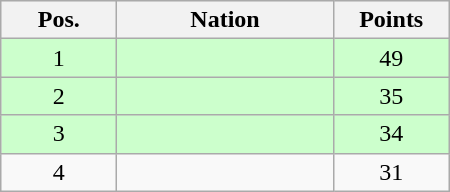<table class="wikitable gauche" cellspacing="1" style="width:300px;">
<tr style="background:#efefef; text-align:center;">
<th style="width:70px;">Pos.</th>
<th>Nation</th>
<th style="width:70px;">Points</th>
</tr>
<tr style="vertical-align:top; text-align:center; background:#ccffcc;">
<td>1</td>
<td style="text-align:left;"></td>
<td>49</td>
</tr>
<tr style="vertical-align:top; text-align:center; background:#ccffcc;">
<td>2</td>
<td style="text-align:left;"></td>
<td>35</td>
</tr>
<tr style="vertical-align:top; text-align:center; background:#ccffcc;">
<td>3</td>
<td style="text-align:left;"></td>
<td>34</td>
</tr>
<tr style="vertical-align:top; text-align:center;">
<td>4</td>
<td style="text-align:left;"></td>
<td>31</td>
</tr>
</table>
